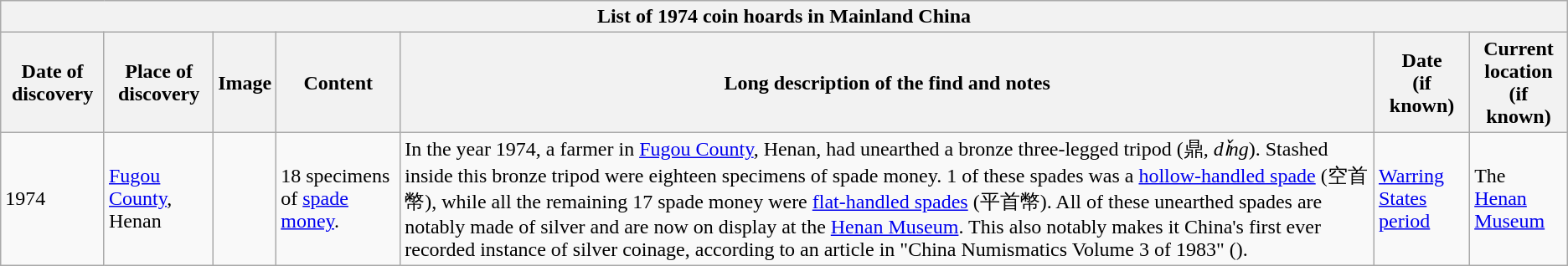<table class="wikitable" style="font-size: 100%">
<tr>
<th colspan=7>List of 1974 coin hoards in Mainland China</th>
</tr>
<tr>
<th>Date of discovery</th>
<th>Place of discovery</th>
<th>Image</th>
<th>Content</th>
<th>Long description of the find and notes</th>
<th>Date<br>(if known)</th>
<th>Current location<br>(if known)</th>
</tr>
<tr>
<td>1974</td>
<td><a href='#'>Fugou County</a>, Henan</td>
<td></td>
<td>18 specimens of <a href='#'>spade money</a>.</td>
<td>In the year 1974, a farmer in <a href='#'>Fugou County</a>, Henan, had unearthed a bronze three-legged tripod (鼎, <em>dǐng</em>). Stashed inside this bronze tripod were eighteen specimens of spade money. 1 of these spades was a <a href='#'>hollow-handled spade</a> (空首幣), while all the remaining 17 spade money were <a href='#'>flat-handled spades</a> (平首幣). All of these unearthed spades are notably made of silver and are now on display at the <a href='#'>Henan Museum</a>. This also notably makes it China's first ever recorded instance of silver coinage, according to an article in "China Numismatics Volume 3 of 1983" ().</td>
<td><a href='#'>Warring States period</a></td>
<td>The <a href='#'>Henan Museum</a></td>
</tr>
</table>
